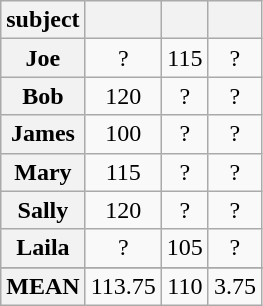<table class="wikitable" style="text-align:center">
<tr>
<th>subject</th>
<th></th>
<th></th>
<th></th>
</tr>
<tr>
<th>Joe</th>
<td>?</td>
<td>115</td>
<td>?</td>
</tr>
<tr>
<th>Bob</th>
<td>120</td>
<td>?</td>
<td>?</td>
</tr>
<tr>
<th>James</th>
<td>100</td>
<td>?</td>
<td>?</td>
</tr>
<tr>
<th>Mary</th>
<td>115</td>
<td>?</td>
<td>?</td>
</tr>
<tr>
<th>Sally</th>
<td>120</td>
<td>?</td>
<td>?</td>
</tr>
<tr>
<th>Laila</th>
<td>?</td>
<td>105</td>
<td>?</td>
</tr>
<tr>
</tr>
<tr>
<th>MEAN</th>
<td>113.75</td>
<td>110</td>
<td>3.75</td>
</tr>
</table>
